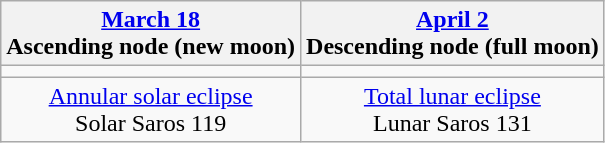<table class="wikitable">
<tr>
<th><a href='#'>March 18</a><br>Ascending node (new moon)</th>
<th><a href='#'>April 2</a><br>Descending node (full moon)</th>
</tr>
<tr>
<td></td>
<td></td>
</tr>
<tr align=center>
<td><a href='#'>Annular solar eclipse</a><br>Solar Saros 119</td>
<td><a href='#'>Total lunar eclipse</a><br>Lunar Saros 131</td>
</tr>
</table>
